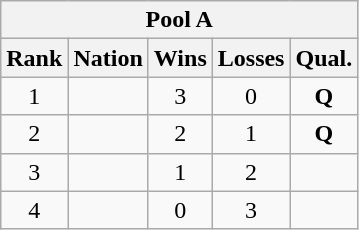<table class="wikitable" style="text-align:center">
<tr>
<th colspan=5 align=center><strong>Pool A</strong></th>
</tr>
<tr>
<th>Rank</th>
<th>Nation</th>
<th>Wins</th>
<th>Losses</th>
<th>Qual.</th>
</tr>
<tr>
<td>1</td>
<td align=left></td>
<td>3</td>
<td>0</td>
<td><strong>Q</strong></td>
</tr>
<tr>
<td>2</td>
<td align=left></td>
<td>2</td>
<td>1</td>
<td><strong>Q</strong></td>
</tr>
<tr>
<td>3</td>
<td align=left></td>
<td>1</td>
<td>2</td>
<td></td>
</tr>
<tr>
<td>4</td>
<td align=left></td>
<td>0</td>
<td>3</td>
<td></td>
</tr>
</table>
